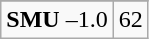<table class="wikitable">
<tr align="center">
</tr>
<tr align="center">
<td><strong>SMU</strong> –1.0</td>
<td>62</td>
</tr>
</table>
